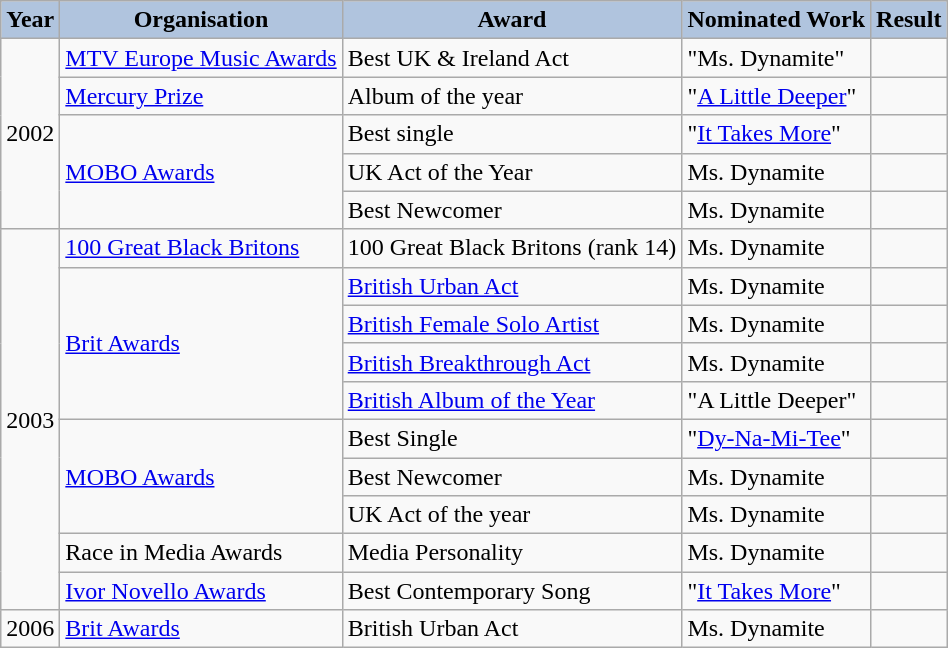<table class="wikitable">
<tr>
<th style="background:#B0C4DE;">Year</th>
<th style="background:#B0C4DE;">Organisation</th>
<th style="background:#B0C4DE;">Award</th>
<th style="background:#B0C4DE;">Nominated Work</th>
<th style="background:#B0C4DE;">Result</th>
</tr>
<tr>
<td rowspan="5">2002</td>
<td><a href='#'>MTV Europe Music Awards</a></td>
<td>Best UK & Ireland Act</td>
<td>"Ms. Dynamite"</td>
<td></td>
</tr>
<tr>
<td><a href='#'>Mercury Prize</a></td>
<td>Album of the year</td>
<td>"<a href='#'>A Little Deeper</a>"</td>
<td></td>
</tr>
<tr>
<td rowspan="3"><a href='#'>MOBO Awards</a></td>
<td>Best single</td>
<td>"<a href='#'>It Takes More</a>"</td>
<td></td>
</tr>
<tr>
<td>UK Act of the Year</td>
<td>Ms. Dynamite</td>
<td></td>
</tr>
<tr>
<td>Best Newcomer</td>
<td>Ms. Dynamite</td>
<td></td>
</tr>
<tr>
<td rowspan="10">2003</td>
<td><a href='#'>100 Great Black Britons</a></td>
<td>100 Great Black Britons (rank 14)</td>
<td>Ms. Dynamite</td>
<td></td>
</tr>
<tr>
<td rowspan="4"><a href='#'>Brit Awards</a></td>
<td><a href='#'>British Urban Act</a></td>
<td>Ms. Dynamite</td>
<td></td>
</tr>
<tr>
<td><a href='#'>British Female Solo Artist</a></td>
<td>Ms. Dynamite</td>
<td></td>
</tr>
<tr>
<td><a href='#'>British Breakthrough Act</a></td>
<td>Ms. Dynamite</td>
<td></td>
</tr>
<tr>
<td><a href='#'>British Album of the Year</a></td>
<td>"A Little Deeper"</td>
<td></td>
</tr>
<tr>
<td rowspan="3"><a href='#'>MOBO Awards</a></td>
<td>Best Single</td>
<td>"<a href='#'>Dy-Na-Mi-Tee</a>"</td>
<td></td>
</tr>
<tr>
<td>Best Newcomer</td>
<td>Ms. Dynamite</td>
<td></td>
</tr>
<tr>
<td>UK Act of the year</td>
<td>Ms. Dynamite</td>
<td></td>
</tr>
<tr>
<td>Race in Media Awards</td>
<td>Media Personality</td>
<td>Ms. Dynamite</td>
<td></td>
</tr>
<tr>
<td><a href='#'>Ivor Novello Awards</a></td>
<td>Best Contemporary Song</td>
<td>"<a href='#'>It Takes More</a>"</td>
<td></td>
</tr>
<tr>
<td>2006</td>
<td><a href='#'>Brit Awards</a></td>
<td>British Urban Act</td>
<td>Ms. Dynamite</td>
<td></td>
</tr>
</table>
